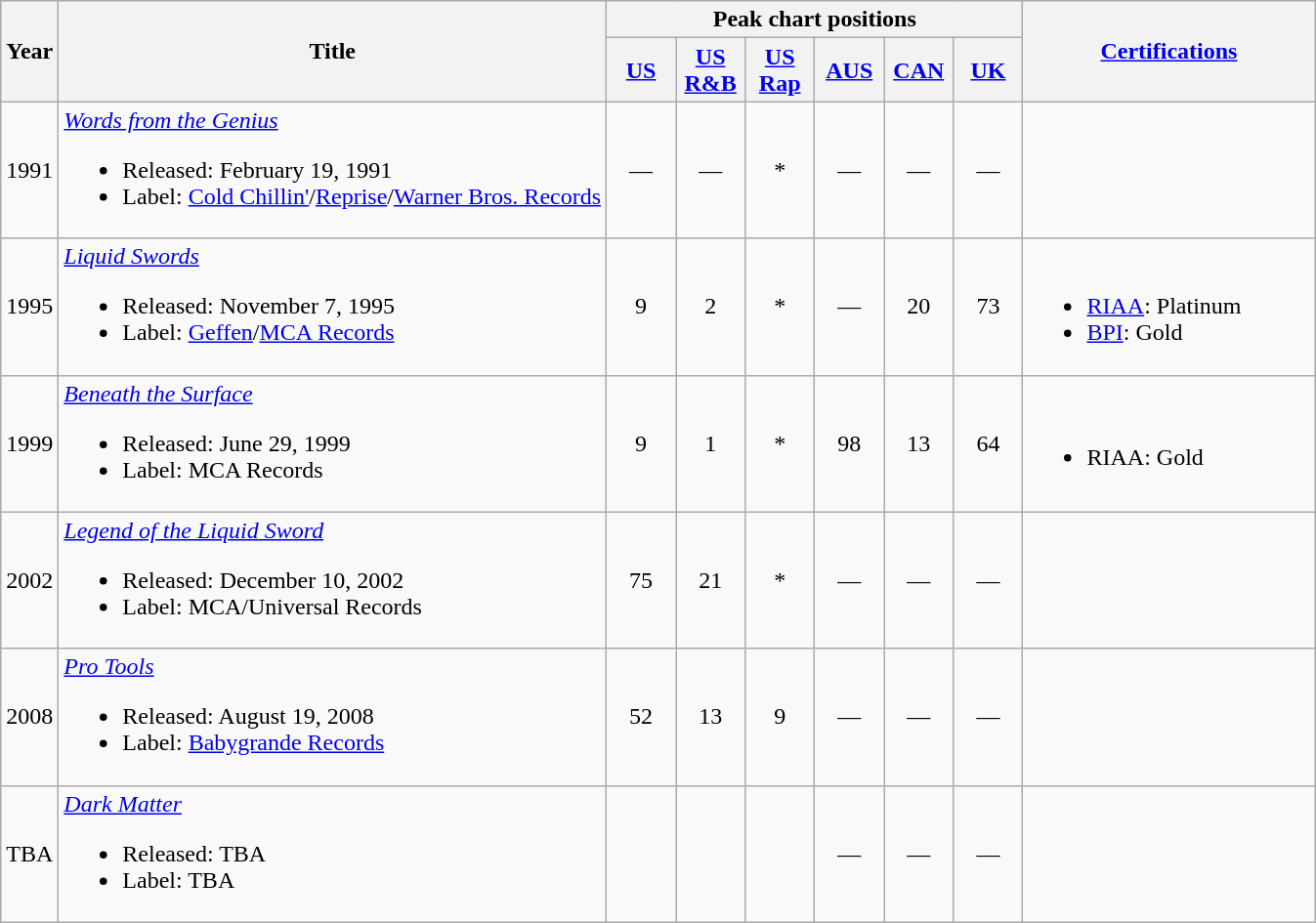<table class="wikitable">
<tr>
<th rowspan="2">Year</th>
<th rowspan="2">Title</th>
<th colspan="6">Peak chart positions</th>
<th scope="col" rowspan="2" style="width:12em;"><a href='#'>Certifications</a></th>
</tr>
<tr>
<th width="40"><a href='#'>US</a><br></th>
<th width="40"><a href='#'>US <br>R&B</a><br></th>
<th width="40"><a href='#'>US <br>Rap</a><br></th>
<th width="40"><a href='#'>AUS</a><br></th>
<th width="40"><a href='#'>CAN</a><br></th>
<th width="40"><a href='#'>UK</a><br></th>
</tr>
<tr>
<td>1991</td>
<td><em><a href='#'>Words from the Genius</a></em><br><ul><li>Released: February 19, 1991</li><li>Label: <a href='#'>Cold Chillin'</a>/<a href='#'>Reprise</a>/<a href='#'>Warner Bros. Records</a></li></ul></td>
<td style="text-align:center;">—</td>
<td style="text-align:center;">—</td>
<td style="text-align:center;">*</td>
<td style="text-align:center;">—</td>
<td style="text-align:center;">—</td>
<td style="text-align:center;">—</td>
<td></td>
</tr>
<tr>
<td>1995</td>
<td><em><a href='#'>Liquid Swords</a></em><br><ul><li>Released: November 7, 1995</li><li>Label: <a href='#'>Geffen</a>/<a href='#'>MCA Records</a></li></ul></td>
<td style="text-align:center;">9</td>
<td style="text-align:center;">2</td>
<td style="text-align:center;">*</td>
<td style="text-align:center;">—</td>
<td style="text-align:center;">20</td>
<td style="text-align:center;">73</td>
<td><br><ul><li><a href='#'>RIAA</a>: Platinum</li><li><a href='#'>BPI</a>: Gold</li></ul></td>
</tr>
<tr>
<td>1999</td>
<td><em><a href='#'>Beneath the Surface</a></em><br><ul><li>Released: June 29, 1999</li><li>Label: MCA Records</li></ul></td>
<td style="text-align:center;">9</td>
<td style="text-align:center;">1</td>
<td style="text-align:center;">*</td>
<td style="text-align:center;">98</td>
<td style="text-align:center;">13</td>
<td style="text-align:center;">64</td>
<td><br><ul><li>RIAA: Gold</li></ul></td>
</tr>
<tr>
<td>2002</td>
<td><em><a href='#'>Legend of the Liquid Sword</a></em><br><ul><li>Released: December 10, 2002</li><li>Label: MCA/Universal Records</li></ul></td>
<td style="text-align:center;">75</td>
<td style="text-align:center;">21</td>
<td style="text-align:center;">*</td>
<td style="text-align:center;">—</td>
<td style="text-align:center;">—</td>
<td style="text-align:center;">—</td>
<td></td>
</tr>
<tr>
<td>2008</td>
<td><em><a href='#'>Pro Tools</a></em><br><ul><li>Released: August 19, 2008</li><li>Label: <a href='#'>Babygrande Records</a></li></ul></td>
<td style="text-align:center;">52</td>
<td style="text-align:center;">13</td>
<td style="text-align:center;">9</td>
<td style="text-align:center;">—</td>
<td style="text-align:center;">—</td>
<td style="text-align:center;">—</td>
<td></td>
</tr>
<tr>
<td>TBA</td>
<td><em><a href='#'>Dark Matter</a></em><br><ul><li>Released: TBA</li><li>Label: TBA</li></ul></td>
<td style="text-align:center;"></td>
<td style="text-align:center;"></td>
<td style="text-align:center;"></td>
<td style="text-align:center;">—</td>
<td style="text-align:center;">—</td>
<td style="text-align:center;">—</td>
<td></td>
</tr>
</table>
